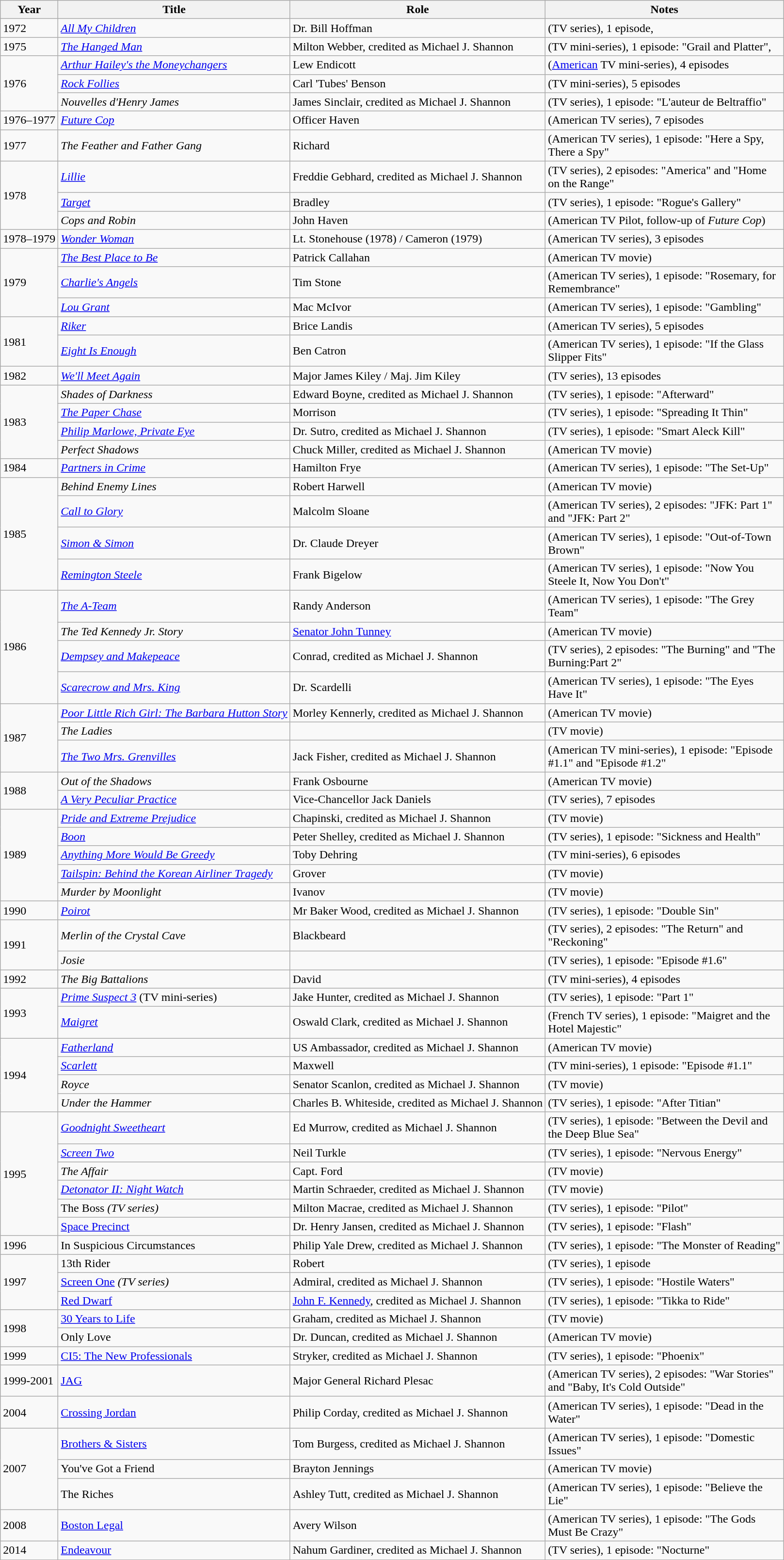<table class="wikitable sortable">
<tr>
<th>Year</th>
<th>Title</th>
<th>Role</th>
<th class="unsortable" style="width:20em;">Notes</th>
</tr>
<tr>
<td>1972</td>
<td><em><a href='#'>All My Children</a></em></td>
<td>Dr. Bill Hoffman</td>
<td>(TV series), 1 episode,</td>
</tr>
<tr>
<td>1975</td>
<td><em><a href='#'>The Hanged Man</a></em></td>
<td>Milton Webber, credited as Michael J. Shannon</td>
<td>(TV mini-series), 1 episode: "Grail and Platter",</td>
</tr>
<tr>
<td rowspan="3">1976</td>
<td><em><a href='#'>Arthur Hailey's the Moneychangers</a></em></td>
<td>Lew Endicott</td>
<td>(<a href='#'>American</a> TV mini-series), 4 episodes</td>
</tr>
<tr>
<td><em><a href='#'>Rock Follies</a></em></td>
<td>Carl 'Tubes' Benson</td>
<td>(TV mini-series), 5 episodes</td>
</tr>
<tr>
<td><em>Nouvelles d'Henry James</em></td>
<td>James Sinclair, credited as Michael J. Shannon</td>
<td>(TV series), 1 episode: "L'auteur de Beltraffio"</td>
</tr>
<tr>
<td>1976–1977</td>
<td><em><a href='#'>Future Cop</a></em></td>
<td>Officer Haven</td>
<td>(American TV series), 7 episodes</td>
</tr>
<tr>
<td>1977</td>
<td><em>The Feather and Father Gang</em></td>
<td>Richard</td>
<td>(American TV series), 1 episode: "Here a Spy, There a Spy"</td>
</tr>
<tr>
<td rowspan="3">1978</td>
<td><em><a href='#'>Lillie</a></em></td>
<td>Freddie Gebhard, credited as Michael J. Shannon</td>
<td>(TV series), 2 episodes: "America" and "Home on the Range"</td>
</tr>
<tr>
<td><em><a href='#'>Target</a></em></td>
<td>Bradley</td>
<td>(TV series), 1 episode: "Rogue's Gallery"</td>
</tr>
<tr>
<td><em>Cops and Robin</em></td>
<td>John Haven</td>
<td>(American TV Pilot, follow-up of <em>Future Cop</em>)</td>
</tr>
<tr>
<td>1978–1979</td>
<td><em><a href='#'>Wonder Woman</a></em></td>
<td>Lt. Stonehouse (1978) / Cameron (1979)</td>
<td>(American TV series), 3 episodes</td>
</tr>
<tr>
<td rowspan="3">1979</td>
<td><em><a href='#'>The Best Place to Be</a></em></td>
<td>Patrick Callahan</td>
<td>(American TV movie)</td>
</tr>
<tr>
<td><em><a href='#'>Charlie's Angels</a></em></td>
<td>Tim Stone</td>
<td>(American TV series), 1 episode: "Rosemary, for Remembrance"</td>
</tr>
<tr>
<td><em><a href='#'>Lou Grant</a></em></td>
<td>Mac McIvor</td>
<td>(American TV series), 1 episode: "Gambling"</td>
</tr>
<tr>
<td rowspan="2">1981</td>
<td><em><a href='#'>Riker</a></em></td>
<td>Brice Landis</td>
<td>(American TV series), 5 episodes</td>
</tr>
<tr>
<td><em><a href='#'>Eight Is Enough</a></em></td>
<td>Ben Catron</td>
<td>(American TV series), 1 episode: "If the Glass Slipper Fits"</td>
</tr>
<tr>
<td>1982</td>
<td><em><a href='#'>We'll Meet Again</a></em></td>
<td>Major James Kiley / Maj. Jim Kiley</td>
<td>(TV series), 13 episodes</td>
</tr>
<tr>
<td rowspan="4">1983</td>
<td><em>Shades of Darkness</em></td>
<td>Edward Boyne, credited as Michael J. Shannon</td>
<td>(TV series), 1 episode: "Afterward"</td>
</tr>
<tr>
<td><em><a href='#'>The Paper Chase</a></em></td>
<td>Morrison</td>
<td>(TV series), 1 episode: "Spreading It Thin"</td>
</tr>
<tr>
<td><em><a href='#'>Philip Marlowe, Private Eye</a></em></td>
<td>Dr. Sutro, credited as Michael J. Shannon</td>
<td>(TV series), 1 episode: "Smart Aleck Kill"</td>
</tr>
<tr>
<td><em>Perfect Shadows</em></td>
<td>Chuck Miller, credited as Michael J. Shannon</td>
<td>(American TV movie)</td>
</tr>
<tr>
<td>1984</td>
<td><em><a href='#'>Partners in Crime</a></em></td>
<td>Hamilton Frye</td>
<td>(American TV series), 1 episode: "The Set-Up"</td>
</tr>
<tr>
<td rowspan="4">1985</td>
<td><em>Behind Enemy Lines</em></td>
<td>Robert Harwell</td>
<td>(American TV movie)</td>
</tr>
<tr>
<td><em><a href='#'>Call to Glory</a></em></td>
<td>Malcolm Sloane</td>
<td>(American TV series), 2 episodes: "JFK: Part 1" and "JFK: Part 2"</td>
</tr>
<tr>
<td><em><a href='#'>Simon & Simon</a></em></td>
<td>Dr. Claude Dreyer</td>
<td>(American TV series), 1 episode: "Out-of-Town Brown"</td>
</tr>
<tr>
<td><em><a href='#'>Remington Steele</a></em></td>
<td>Frank Bigelow</td>
<td>(American TV series), 1 episode: "Now You Steele It, Now You Don't"</td>
</tr>
<tr>
<td rowspan="4">1986</td>
<td><em><a href='#'>The A-Team</a></em></td>
<td>Randy Anderson</td>
<td>(American TV series), 1 episode: "The Grey Team"</td>
</tr>
<tr>
<td><em>The Ted Kennedy Jr. Story</em></td>
<td><a href='#'>Senator John Tunney</a></td>
<td>(American TV movie)</td>
</tr>
<tr>
<td><em><a href='#'>Dempsey and Makepeace</a></em></td>
<td>Conrad, credited as Michael J. Shannon</td>
<td>(TV series), 2 episodes: "The Burning" and "The Burning:Part 2"</td>
</tr>
<tr>
<td><em><a href='#'>Scarecrow and Mrs. King</a></em></td>
<td>Dr. Scardelli</td>
<td>(American TV series), 1 episode: "The Eyes Have It"</td>
</tr>
<tr>
<td rowspan="3">1987</td>
<td><em><a href='#'>Poor Little Rich Girl: The Barbara Hutton Story</a></em></td>
<td>Morley Kennerly, credited as Michael J. Shannon</td>
<td>(American TV movie)</td>
</tr>
<tr>
<td><em>The Ladies</em></td>
<td></td>
<td>(TV movie)</td>
</tr>
<tr>
<td><em><a href='#'>The Two Mrs. Grenvilles</a></em></td>
<td>Jack Fisher, credited as Michael J. Shannon</td>
<td>(American TV mini-series), 1 episode: "Episode #1.1" and "Episode #1.2"</td>
</tr>
<tr>
<td rowspan="2">1988</td>
<td><em>Out of the Shadows</em></td>
<td>Frank Osbourne</td>
<td>(American TV movie)</td>
</tr>
<tr>
<td><em><a href='#'>A Very Peculiar Practice</a></em></td>
<td>Vice-Chancellor Jack Daniels</td>
<td>(TV series), 7 episodes</td>
</tr>
<tr>
<td rowspan="5">1989</td>
<td><em><a href='#'>Pride and Extreme Prejudice</a></em></td>
<td>Chapinski, credited as Michael J. Shannon</td>
<td>(TV movie)</td>
</tr>
<tr>
<td><em><a href='#'>Boon</a></em></td>
<td>Peter Shelley, credited as Michael J. Shannon</td>
<td>(TV series), 1 episode: "Sickness and Health"</td>
</tr>
<tr>
<td><em><a href='#'>Anything More Would Be Greedy</a></em></td>
<td>Toby Dehring</td>
<td>(TV mini-series), 6 episodes</td>
</tr>
<tr>
<td><em><a href='#'>Tailspin: Behind the Korean Airliner Tragedy</a></em></td>
<td>Grover</td>
<td>(TV movie)</td>
</tr>
<tr>
<td><em>Murder by Moonlight</em></td>
<td>Ivanov</td>
<td>(TV movie)</td>
</tr>
<tr>
<td>1990</td>
<td><em><a href='#'>Poirot</a></em></td>
<td>Mr Baker Wood, credited as Michael J. Shannon</td>
<td>(TV series), 1 episode: "Double Sin"</td>
</tr>
<tr>
<td rowspan="2">1991</td>
<td><em>Merlin of the Crystal Cave</em></td>
<td>Blackbeard</td>
<td>(TV series), 2 episodes: "The Return" and "Reckoning"</td>
</tr>
<tr>
<td><em>Josie</em></td>
<td></td>
<td>(TV series), 1 episode: "Episode #1.6"</td>
</tr>
<tr>
<td>1992</td>
<td><em>The Big Battalions</em></td>
<td>David</td>
<td>(TV mini-series), 4 episodes</td>
</tr>
<tr>
<td rowspan="2">1993</td>
<td><em><a href='#'>Prime Suspect 3</a></em> (TV mini-series)</td>
<td>Jake Hunter, credited as Michael J. Shannon</td>
<td>(TV series), 1 episode: "Part 1"</td>
</tr>
<tr>
<td><em><a href='#'>Maigret</a></em></td>
<td>Oswald Clark, credited as Michael J. Shannon</td>
<td>(French TV series), 1 episode: "Maigret and the Hotel Majestic"</td>
</tr>
<tr>
<td rowspan="4">1994</td>
<td><em><a href='#'>Fatherland</a></em></td>
<td>US Ambassador, credited as Michael J. Shannon</td>
<td>(American TV movie)</td>
</tr>
<tr>
<td><em><a href='#'>Scarlett</a></em></td>
<td>Maxwell</td>
<td>(TV mini-series), 1 episode: "Episode #1.1"</td>
</tr>
<tr>
<td><em>Royce</em></td>
<td>Senator Scanlon, credited as Michael J. Shannon</td>
<td>(TV movie)</td>
</tr>
<tr>
<td><em>Under the Hammer</em></td>
<td>Charles B. Whiteside, credited as Michael J. Shannon</td>
<td>(TV series), 1 episode: "After Titian"</td>
</tr>
<tr>
<td rowspan="6">1995</td>
<td><em><a href='#'>Goodnight Sweetheart</a></em></td>
<td>Ed Murrow, credited as Michael J. Shannon</td>
<td>(TV series), 1 episode: "Between the Devil and the Deep Blue Sea"</td>
</tr>
<tr>
<td><em><a href='#'>Screen Two</a></em></td>
<td>Neil Turkle</td>
<td>(TV series), 1 episode: "Nervous Energy"</td>
</tr>
<tr>
<td><em>The Affair</em></td>
<td>Capt. Ford</td>
<td>(TV movie)</td>
</tr>
<tr>
<td><em><a href='#'>Detonator II: Night Watch</a></td>
<td>Martin Schraeder, credited as Michael J. Shannon</td>
<td>(TV movie)</td>
</tr>
<tr>
<td></em>The Boss<em> (TV series)</td>
<td>Milton Macrae, credited as Michael J. Shannon</td>
<td>(TV series), 1 episode: "Pilot"</td>
</tr>
<tr>
<td></em><a href='#'>Space Precinct</a><em></td>
<td>Dr. Henry Jansen, credited as Michael J. Shannon</td>
<td>(TV series), 1 episode: "Flash"</td>
</tr>
<tr>
<td>1996</td>
<td></em>In Suspicious Circumstances<em></td>
<td>Philip Yale Drew, credited as Michael J. Shannon</td>
<td>(TV series), 1 episode: "The Monster of Reading"</td>
</tr>
<tr>
<td rowspan="3">1997</td>
<td></em>13th Rider<em></td>
<td>Robert</td>
<td>(TV series), 1 episode</td>
</tr>
<tr>
<td></em><a href='#'>Screen One</a><em> (TV series)</td>
<td>Admiral, credited as Michael J. Shannon</td>
<td>(TV series), 1 episode: "Hostile Waters"</td>
</tr>
<tr>
<td></em><a href='#'>Red Dwarf</a><em></td>
<td><a href='#'>John F. Kennedy</a>, credited as Michael J. Shannon</td>
<td>(TV series), 1 episode: "Tikka to Ride"</td>
</tr>
<tr>
<td rowspan="2">1998</td>
<td></em><a href='#'>30 Years to Life</a><em></td>
<td>Graham, credited as Michael J. Shannon</td>
<td>(TV movie)</td>
</tr>
<tr>
<td></em>Only Love<em></td>
<td>Dr. Duncan, credited as Michael J. Shannon</td>
<td>(American TV movie)</td>
</tr>
<tr>
<td>1999</td>
<td></em><a href='#'>CI5: The New Professionals</a><em></td>
<td>Stryker, credited as Michael J. Shannon</td>
<td>(TV series), 1 episode: "Phoenix"</td>
</tr>
<tr>
<td>1999-2001</td>
<td></em><a href='#'>JAG</a><em></td>
<td>Major General Richard Plesac</td>
<td>(American TV series), 2 episodes: "War Stories" and "Baby, It's Cold Outside"</td>
</tr>
<tr>
<td>2004</td>
<td></em><a href='#'>Crossing Jordan</a><em></td>
<td>Philip Corday, credited as Michael J. Shannon</td>
<td>(American TV series), 1 episode: "Dead in the Water"</td>
</tr>
<tr>
<td rowspan="3">2007</td>
<td></em><a href='#'>Brothers & Sisters</a><em></td>
<td>Tom Burgess, credited as Michael J. Shannon</td>
<td>(American TV series), 1 episode: "Domestic Issues"</td>
</tr>
<tr>
<td></em>You've Got a Friend<em></td>
<td>Brayton Jennings</td>
<td>(American TV movie)</td>
</tr>
<tr>
<td></em>The Riches<em></td>
<td>Ashley Tutt, credited as Michael J. Shannon</td>
<td>(American TV series), 1 episode: "Believe the Lie"</td>
</tr>
<tr>
<td>2008</td>
<td></em><a href='#'>Boston Legal</a><em></td>
<td>Avery Wilson</td>
<td>(American TV series), 1 episode: "The Gods Must Be Crazy"</td>
</tr>
<tr>
<td>2014</td>
<td></em><a href='#'>Endeavour</a><em></td>
<td>Nahum Gardiner, credited as Michael J. Shannon</td>
<td>(TV series), 1 episode: "Nocturne"</td>
</tr>
<tr>
</tr>
</table>
